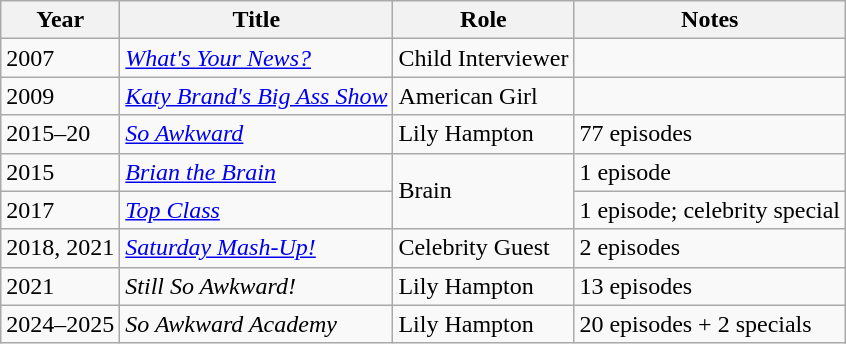<table class="wikitable">
<tr>
<th>Year</th>
<th>Title</th>
<th>Role</th>
<th>Notes</th>
</tr>
<tr>
<td>2007</td>
<td><em><a href='#'>What's Your News?</a></em></td>
<td>Child Interviewer</td>
<td></td>
</tr>
<tr>
<td>2009</td>
<td><em><a href='#'>Katy Brand's Big Ass Show</a></em></td>
<td>American Girl</td>
<td></td>
</tr>
<tr>
<td>2015–20</td>
<td><em><a href='#'>So Awkward</a></em></td>
<td>Lily Hampton</td>
<td>77 episodes</td>
</tr>
<tr>
<td>2015</td>
<td><em><a href='#'>Brian the Brain</a></em></td>
<td rowspan=2>Brain</td>
<td>1 episode</td>
</tr>
<tr>
<td>2017</td>
<td><em><a href='#'>Top Class</a></em></td>
<td>1 episode; celebrity special</td>
</tr>
<tr>
<td>2018, 2021</td>
<td><em><a href='#'>Saturday Mash-Up!</a></em></td>
<td>Celebrity Guest</td>
<td>2 episodes</td>
</tr>
<tr>
<td>2021</td>
<td><em>Still So Awkward!</em></td>
<td>Lily Hampton</td>
<td>13 episodes</td>
</tr>
<tr>
<td>2024–2025</td>
<td><em>So Awkward Academy</em></td>
<td>Lily Hampton</td>
<td>20 episodes + 2 specials</td>
</tr>
</table>
